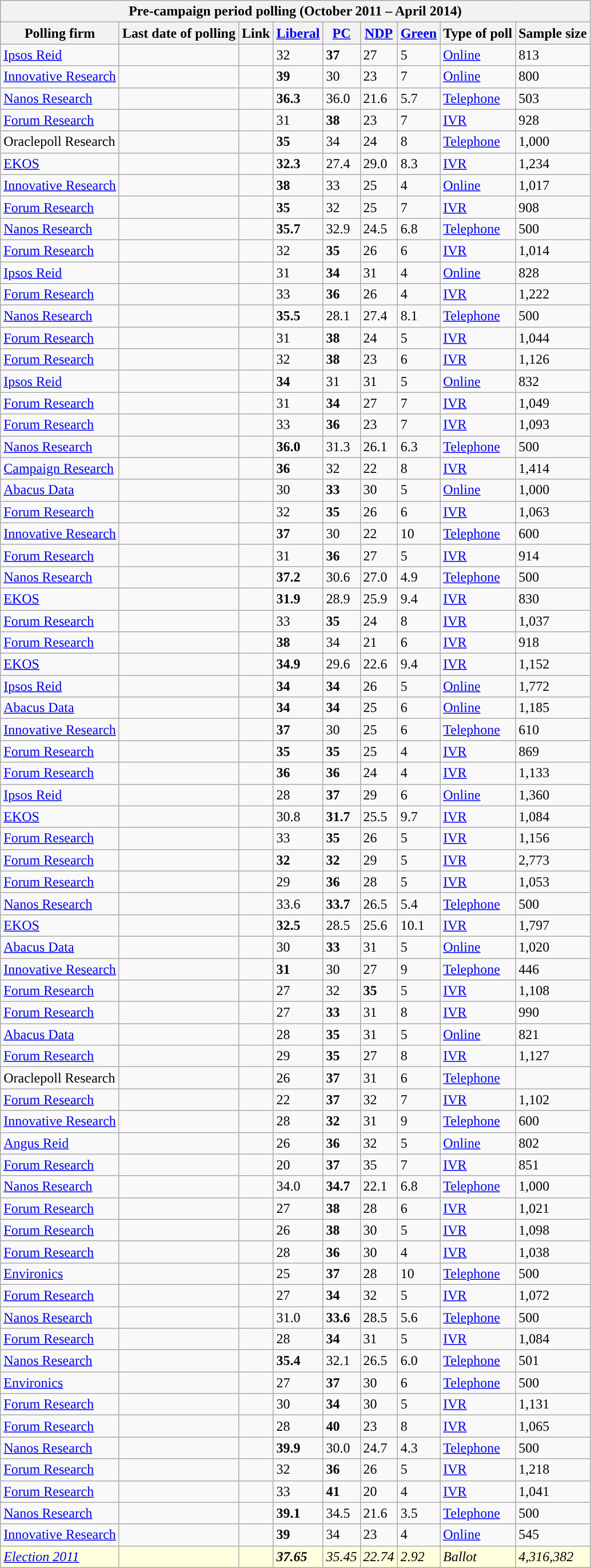<table class="wikitable mw-collapsible sortable mw-collapsed">
<tr style="background:#e9e9e9;">
<th style="width:640px,;" colspan="10">Pre-campaign period polling (October 2011 – April 2014)</th>
</tr>
<tr style="background:#e9e9e9;">
<th>Polling firm</th>
<th>Last date of polling</th>
<th class=unsortable>Link</th>
<th style="background-color:"><strong><a href='#'>Liberal</a></strong></th>
<th style="background-color:"><strong><a href='#'>PC</a></strong></th>
<th style="background-color:"><strong><a href='#'>NDP</a></strong></th>
<th style="background-color:"><strong><a href='#'>Green</a></strong></th>
<th>Type of poll</th>
<th>Sample size</th>
</tr>
<tr>
<td><a href='#'>Ipsos Reid</a></td>
<td></td>
<td></td>
<td>32</td>
<td><strong>37</strong></td>
<td>27</td>
<td>5</td>
<td><a href='#'>Online</a></td>
<td>813</td>
</tr>
<tr>
<td><a href='#'>Innovative Research</a></td>
<td></td>
<td></td>
<td><strong>39</strong></td>
<td>30</td>
<td>23</td>
<td>7</td>
<td><a href='#'>Online</a></td>
<td>800</td>
</tr>
<tr>
<td><a href='#'>Nanos Research</a></td>
<td></td>
<td></td>
<td><strong>36.3</strong></td>
<td>36.0</td>
<td>21.6</td>
<td>5.7</td>
<td><a href='#'>Telephone</a></td>
<td>503</td>
</tr>
<tr>
<td><a href='#'>Forum Research</a></td>
<td></td>
<td> </td>
<td>31</td>
<td><strong>38</strong></td>
<td>23</td>
<td>7</td>
<td><a href='#'>IVR</a></td>
<td>928</td>
</tr>
<tr>
<td>Oraclepoll Research</td>
<td></td>
<td></td>
<td><strong>35</strong></td>
<td>34</td>
<td>24</td>
<td>8</td>
<td><a href='#'>Telephone</a></td>
<td>1,000</td>
</tr>
<tr>
<td><a href='#'>EKOS</a></td>
<td></td>
<td></td>
<td><strong>32.3</strong></td>
<td>27.4</td>
<td>29.0</td>
<td>8.3</td>
<td><a href='#'>IVR</a></td>
<td>1,234</td>
</tr>
<tr>
<td><a href='#'>Innovative Research</a></td>
<td></td>
<td></td>
<td><strong>38</strong></td>
<td>33</td>
<td>25</td>
<td>4</td>
<td><a href='#'>Online</a></td>
<td>1,017</td>
</tr>
<tr>
<td><a href='#'>Forum Research</a></td>
<td></td>
<td> </td>
<td><strong>35</strong></td>
<td>32</td>
<td>25</td>
<td>7</td>
<td><a href='#'>IVR</a></td>
<td>908</td>
</tr>
<tr>
<td><a href='#'>Nanos Research</a></td>
<td></td>
<td></td>
<td><strong>35.7</strong></td>
<td>32.9</td>
<td>24.5</td>
<td>6.8</td>
<td><a href='#'>Telephone</a></td>
<td>500</td>
</tr>
<tr>
<td><a href='#'>Forum Research</a></td>
<td></td>
<td></td>
<td>32</td>
<td><strong>35</strong></td>
<td>26</td>
<td>6</td>
<td><a href='#'>IVR</a></td>
<td>1,014</td>
</tr>
<tr>
<td><a href='#'>Ipsos Reid</a></td>
<td></td>
<td></td>
<td>31</td>
<td><strong>34</strong></td>
<td>31</td>
<td>4</td>
<td><a href='#'>Online</a></td>
<td>828</td>
</tr>
<tr>
<td><a href='#'>Forum Research</a></td>
<td></td>
<td></td>
<td>33</td>
<td><strong>36</strong></td>
<td>26</td>
<td>4</td>
<td><a href='#'>IVR</a></td>
<td>1,222</td>
</tr>
<tr>
<td><a href='#'>Nanos Research</a></td>
<td></td>
<td></td>
<td><strong>35.5</strong></td>
<td>28.1</td>
<td>27.4</td>
<td>8.1</td>
<td><a href='#'>Telephone</a></td>
<td>500</td>
</tr>
<tr>
<td><a href='#'>Forum Research</a></td>
<td></td>
<td></td>
<td>31</td>
<td><strong>38</strong></td>
<td>24</td>
<td>5</td>
<td><a href='#'>IVR</a></td>
<td>1,044</td>
</tr>
<tr>
<td><a href='#'>Forum Research</a></td>
<td></td>
<td> </td>
<td>32</td>
<td><strong>38</strong></td>
<td>23</td>
<td>6</td>
<td><a href='#'>IVR</a></td>
<td>1,126</td>
</tr>
<tr>
<td><a href='#'>Ipsos Reid</a></td>
<td></td>
<td></td>
<td><strong>34</strong></td>
<td>31</td>
<td>31</td>
<td>5</td>
<td><a href='#'>Online</a></td>
<td>832</td>
</tr>
<tr>
<td><a href='#'>Forum Research</a></td>
<td></td>
<td></td>
<td>31</td>
<td><strong>34</strong></td>
<td>27</td>
<td>7</td>
<td><a href='#'>IVR</a></td>
<td>1,049</td>
</tr>
<tr>
<td><a href='#'>Forum Research</a></td>
<td></td>
<td></td>
<td>33</td>
<td><strong>36</strong></td>
<td>23</td>
<td>7</td>
<td><a href='#'>IVR</a></td>
<td>1,093</td>
</tr>
<tr>
<td><a href='#'>Nanos Research</a></td>
<td></td>
<td></td>
<td><strong>36.0</strong></td>
<td>31.3</td>
<td>26.1</td>
<td>6.3</td>
<td><a href='#'>Telephone</a></td>
<td>500</td>
</tr>
<tr>
<td><a href='#'>Campaign Research</a></td>
<td></td>
<td></td>
<td><strong>36</strong></td>
<td>32</td>
<td>22</td>
<td>8</td>
<td><a href='#'>IVR</a></td>
<td>1,414</td>
</tr>
<tr>
<td><a href='#'>Abacus Data</a></td>
<td></td>
<td></td>
<td>30</td>
<td><strong>33</strong></td>
<td>30</td>
<td>5</td>
<td><a href='#'>Online</a></td>
<td>1,000</td>
</tr>
<tr>
<td><a href='#'>Forum Research</a></td>
<td></td>
<td></td>
<td>32</td>
<td><strong>35</strong></td>
<td>26</td>
<td>6</td>
<td><a href='#'>IVR</a></td>
<td>1,063</td>
</tr>
<tr>
<td><a href='#'>Innovative Research</a></td>
<td></td>
<td></td>
<td><strong>37</strong></td>
<td>30</td>
<td>22</td>
<td>10</td>
<td><a href='#'>Telephone</a></td>
<td>600</td>
</tr>
<tr>
<td><a href='#'>Forum Research</a></td>
<td></td>
<td></td>
<td>31</td>
<td><strong>36</strong></td>
<td>27</td>
<td>5</td>
<td><a href='#'>IVR</a></td>
<td>914</td>
</tr>
<tr>
<td><a href='#'>Nanos Research</a></td>
<td></td>
<td></td>
<td><strong>37.2</strong></td>
<td>30.6</td>
<td>27.0</td>
<td>4.9</td>
<td><a href='#'>Telephone</a></td>
<td>500</td>
</tr>
<tr>
<td><a href='#'>EKOS</a></td>
<td></td>
<td></td>
<td><strong>31.9</strong></td>
<td>28.9</td>
<td>25.9</td>
<td>9.4</td>
<td><a href='#'>IVR</a></td>
<td>830</td>
</tr>
<tr>
<td><a href='#'>Forum Research</a></td>
<td></td>
<td></td>
<td>33</td>
<td><strong>35</strong></td>
<td>24</td>
<td>8</td>
<td><a href='#'>IVR</a></td>
<td>1,037</td>
</tr>
<tr>
<td><a href='#'>Forum Research</a></td>
<td></td>
<td></td>
<td><strong>38</strong></td>
<td>34</td>
<td>21</td>
<td>6</td>
<td><a href='#'>IVR</a></td>
<td>918</td>
</tr>
<tr>
<td><a href='#'>EKOS</a></td>
<td></td>
<td></td>
<td><strong>34.9</strong></td>
<td>29.6</td>
<td>22.6</td>
<td>9.4</td>
<td><a href='#'>IVR</a></td>
<td>1,152</td>
</tr>
<tr>
<td><a href='#'>Ipsos Reid</a></td>
<td></td>
<td></td>
<td><strong>34</strong></td>
<td><strong>34</strong></td>
<td>26</td>
<td>5</td>
<td><a href='#'>Online</a></td>
<td>1,772</td>
</tr>
<tr>
<td><a href='#'>Abacus Data</a></td>
<td></td>
<td></td>
<td><strong>34</strong></td>
<td><strong>34</strong></td>
<td>25</td>
<td>6</td>
<td><a href='#'>Online</a></td>
<td>1,185</td>
</tr>
<tr>
<td><a href='#'>Innovative Research</a></td>
<td></td>
<td></td>
<td><strong>37</strong></td>
<td>30</td>
<td>25</td>
<td>6</td>
<td><a href='#'>Telephone</a></td>
<td>610</td>
</tr>
<tr>
<td><a href='#'>Forum Research</a></td>
<td></td>
<td></td>
<td><strong>35</strong></td>
<td><strong>35</strong></td>
<td>25</td>
<td>4</td>
<td><a href='#'>IVR</a></td>
<td>869</td>
</tr>
<tr>
<td><a href='#'>Forum Research</a></td>
<td></td>
<td></td>
<td><strong>36</strong></td>
<td><strong>36</strong></td>
<td>24</td>
<td>4</td>
<td><a href='#'>IVR</a></td>
<td>1,133</td>
</tr>
<tr>
<td><a href='#'>Ipsos Reid</a></td>
<td></td>
<td></td>
<td>28</td>
<td><strong>37</strong></td>
<td>29</td>
<td>6</td>
<td><a href='#'>Online</a></td>
<td>1,360</td>
</tr>
<tr>
<td><a href='#'>EKOS</a></td>
<td></td>
<td></td>
<td>30.8</td>
<td><strong>31.7</strong></td>
<td>25.5</td>
<td>9.7</td>
<td><a href='#'>IVR</a></td>
<td>1,084</td>
</tr>
<tr>
<td><a href='#'>Forum Research</a></td>
<td></td>
<td></td>
<td>33</td>
<td><strong>35</strong></td>
<td>26</td>
<td>5</td>
<td><a href='#'>IVR</a></td>
<td>1,156</td>
</tr>
<tr>
<td><a href='#'>Forum Research</a></td>
<td></td>
<td></td>
<td><strong>32</strong></td>
<td><strong>32</strong></td>
<td>29</td>
<td>5</td>
<td><a href='#'>IVR</a></td>
<td>2,773</td>
</tr>
<tr>
<td><a href='#'>Forum Research</a></td>
<td></td>
<td></td>
<td>29</td>
<td><strong>36</strong></td>
<td>28</td>
<td>5</td>
<td><a href='#'>IVR</a></td>
<td>1,053</td>
</tr>
<tr>
<td><a href='#'>Nanos Research</a></td>
<td></td>
<td></td>
<td>33.6</td>
<td><strong>33.7</strong></td>
<td>26.5</td>
<td>5.4</td>
<td><a href='#'>Telephone</a></td>
<td>500</td>
</tr>
<tr>
<td><a href='#'>EKOS</a></td>
<td></td>
<td></td>
<td><strong>32.5</strong></td>
<td>28.5</td>
<td>25.6</td>
<td>10.1</td>
<td><a href='#'>IVR</a></td>
<td>1,797</td>
</tr>
<tr>
<td><a href='#'>Abacus Data</a></td>
<td></td>
<td> </td>
<td>30</td>
<td><strong>33</strong></td>
<td>31</td>
<td>5</td>
<td><a href='#'>Online</a></td>
<td>1,020</td>
</tr>
<tr>
<td><a href='#'>Innovative Research</a></td>
<td></td>
<td></td>
<td><strong>31</strong></td>
<td>30</td>
<td>27</td>
<td>9</td>
<td><a href='#'>Telephone</a></td>
<td>446</td>
</tr>
<tr>
<td><a href='#'>Forum Research</a></td>
<td></td>
<td></td>
<td>27</td>
<td>32</td>
<td><strong>35</strong></td>
<td>5</td>
<td><a href='#'>IVR</a></td>
<td>1,108</td>
</tr>
<tr>
<td><a href='#'>Forum Research</a></td>
<td></td>
<td></td>
<td>27</td>
<td><strong>33</strong></td>
<td>31</td>
<td>8</td>
<td><a href='#'>IVR</a></td>
<td>990</td>
</tr>
<tr>
<td><a href='#'>Abacus Data</a></td>
<td></td>
<td> </td>
<td>28</td>
<td><strong>35</strong></td>
<td>31</td>
<td>5</td>
<td><a href='#'>Online</a></td>
<td>821</td>
</tr>
<tr>
<td><a href='#'>Forum Research</a></td>
<td></td>
<td></td>
<td>29</td>
<td><strong>35</strong></td>
<td>27</td>
<td>8</td>
<td><a href='#'>IVR</a></td>
<td>1,127</td>
</tr>
<tr>
<td>Oraclepoll Research</td>
<td></td>
<td></td>
<td>26</td>
<td><strong>37</strong></td>
<td>31</td>
<td>6</td>
<td><a href='#'>Telephone</a></td>
<td></td>
</tr>
<tr>
<td><a href='#'>Forum Research</a></td>
<td></td>
<td></td>
<td>22</td>
<td><strong>37</strong></td>
<td>32</td>
<td>7</td>
<td><a href='#'>IVR</a></td>
<td>1,102</td>
</tr>
<tr>
<td><a href='#'>Innovative Research</a></td>
<td></td>
<td></td>
<td>28</td>
<td><strong>32</strong></td>
<td>31</td>
<td>9</td>
<td><a href='#'>Telephone</a></td>
<td>600</td>
</tr>
<tr>
<td><a href='#'>Angus Reid</a></td>
<td></td>
<td></td>
<td>26</td>
<td><strong>36</strong></td>
<td>32</td>
<td>5</td>
<td><a href='#'>Online</a></td>
<td>802</td>
</tr>
<tr>
<td><a href='#'>Forum Research</a></td>
<td></td>
<td></td>
<td>20</td>
<td><strong>37</strong></td>
<td>35</td>
<td>7</td>
<td><a href='#'>IVR</a></td>
<td>851</td>
</tr>
<tr>
<td><a href='#'>Nanos Research</a></td>
<td></td>
<td></td>
<td>34.0</td>
<td><strong>34.7</strong></td>
<td>22.1</td>
<td>6.8</td>
<td><a href='#'>Telephone</a></td>
<td>1,000</td>
</tr>
<tr>
<td><a href='#'>Forum Research</a></td>
<td></td>
<td></td>
<td>27</td>
<td><strong>38</strong></td>
<td>28</td>
<td>6</td>
<td><a href='#'>IVR</a></td>
<td>1,021</td>
</tr>
<tr>
<td><a href='#'>Forum Research</a></td>
<td></td>
<td></td>
<td>26</td>
<td><strong>38</strong></td>
<td>30</td>
<td>5</td>
<td><a href='#'>IVR</a></td>
<td>1,098</td>
</tr>
<tr>
<td><a href='#'>Forum Research</a></td>
<td></td>
<td></td>
<td>28</td>
<td><strong>36</strong></td>
<td>30</td>
<td>4</td>
<td><a href='#'>IVR</a></td>
<td>1,038</td>
</tr>
<tr>
<td><a href='#'>Environics</a></td>
<td></td>
<td></td>
<td>25</td>
<td><strong>37</strong></td>
<td>28</td>
<td>10</td>
<td><a href='#'>Telephone</a></td>
<td>500</td>
</tr>
<tr>
<td><a href='#'>Forum Research</a></td>
<td></td>
<td></td>
<td>27</td>
<td><strong>34</strong></td>
<td>32</td>
<td>5</td>
<td><a href='#'>IVR</a></td>
<td>1,072</td>
</tr>
<tr>
<td><a href='#'>Nanos Research</a></td>
<td></td>
<td></td>
<td>31.0</td>
<td><strong>33.6</strong></td>
<td>28.5</td>
<td>5.6</td>
<td><a href='#'>Telephone</a></td>
<td>500</td>
</tr>
<tr>
<td><a href='#'>Forum Research</a></td>
<td></td>
<td></td>
<td>28</td>
<td><strong>34</strong></td>
<td>31</td>
<td>5</td>
<td><a href='#'>IVR</a></td>
<td>1,084</td>
</tr>
<tr>
<td><a href='#'>Nanos Research</a></td>
<td></td>
<td></td>
<td><strong>35.4</strong></td>
<td>32.1</td>
<td>26.5</td>
<td>6.0</td>
<td><a href='#'>Telephone</a></td>
<td>501</td>
</tr>
<tr>
<td><a href='#'>Environics</a></td>
<td></td>
<td></td>
<td>27</td>
<td><strong>37</strong></td>
<td>30</td>
<td>6</td>
<td><a href='#'>Telephone</a></td>
<td>500</td>
</tr>
<tr>
<td><a href='#'>Forum Research</a></td>
<td></td>
<td></td>
<td>30</td>
<td><strong>34</strong></td>
<td>30</td>
<td>5</td>
<td><a href='#'>IVR</a></td>
<td>1,131</td>
</tr>
<tr>
<td><a href='#'>Forum Research</a></td>
<td></td>
<td></td>
<td>28</td>
<td><strong>40</strong></td>
<td>23</td>
<td>8</td>
<td><a href='#'>IVR</a></td>
<td>1,065</td>
</tr>
<tr>
<td><a href='#'>Nanos Research</a></td>
<td></td>
<td></td>
<td><strong>39.9</strong></td>
<td>30.0</td>
<td>24.7</td>
<td>4.3</td>
<td><a href='#'>Telephone</a></td>
<td>500</td>
</tr>
<tr>
<td><a href='#'>Forum Research</a></td>
<td></td>
<td></td>
<td>32</td>
<td><strong>36</strong></td>
<td>26</td>
<td>5</td>
<td><a href='#'>IVR</a></td>
<td>1,218</td>
</tr>
<tr>
<td><a href='#'>Forum Research</a></td>
<td></td>
<td></td>
<td>33</td>
<td><strong>41</strong></td>
<td>20</td>
<td>4</td>
<td><a href='#'>IVR</a></td>
<td>1,041</td>
</tr>
<tr>
<td><a href='#'>Nanos Research</a></td>
<td></td>
<td></td>
<td><strong>39.1</strong></td>
<td>34.5</td>
<td>21.6</td>
<td>3.5</td>
<td><a href='#'>Telephone</a></td>
<td>500</td>
</tr>
<tr>
<td><a href='#'>Innovative Research</a></td>
<td></td>
<td></td>
<td><strong>39</strong></td>
<td>34</td>
<td>23</td>
<td>4</td>
<td><a href='#'>Online</a></td>
<td>545</td>
</tr>
<tr>
<td style="background:#ffd"><em><a href='#'>Election 2011</a></em></td>
<td style="background:#ffd"><em></em></td>
<td style="background:#ffd"><em></em></td>
<td style="background:#ffd"><strong><em>37.65</em></strong></td>
<td style="background:#ffd"><em>35.45</em></td>
<td style="background:#ffd"><em>22.74</em></td>
<td style="background:#ffd"><em>2.92</em></td>
<td style="background:#ffd"><em>Ballot</em></td>
<td style="background:#ffd"><em>4,316,382</em></td>
</tr>
</table>
